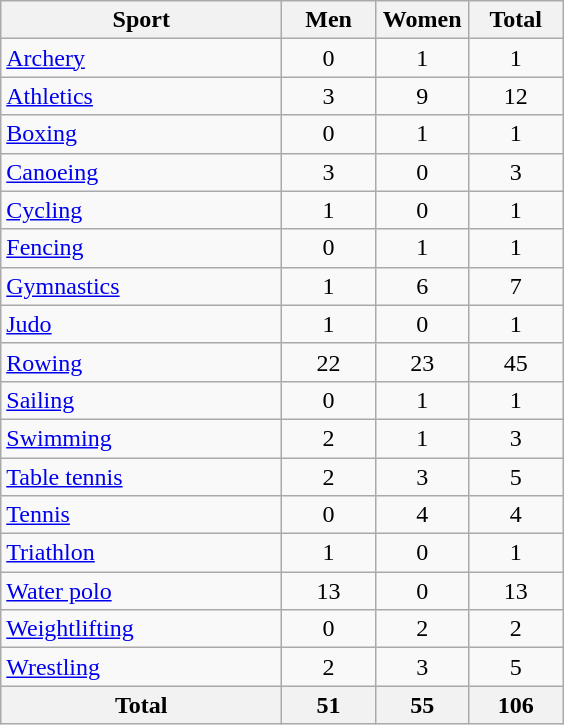<table class="wikitable sortable" style="text-align:center;">
<tr>
<th width=180>Sport</th>
<th width=55>Men</th>
<th width=55>Women</th>
<th width=55>Total</th>
</tr>
<tr>
<td align=left><a href='#'>Archery</a></td>
<td>0</td>
<td>1</td>
<td>1</td>
</tr>
<tr>
<td align=left><a href='#'>Athletics</a></td>
<td>3</td>
<td>9</td>
<td>12</td>
</tr>
<tr>
<td align=left><a href='#'>Boxing</a></td>
<td>0</td>
<td>1</td>
<td>1</td>
</tr>
<tr>
<td align=left><a href='#'>Canoeing</a></td>
<td>3</td>
<td>0</td>
<td>3</td>
</tr>
<tr>
<td align=left><a href='#'>Cycling</a></td>
<td>1</td>
<td>0</td>
<td>1</td>
</tr>
<tr>
<td align=left><a href='#'>Fencing</a></td>
<td>0</td>
<td>1</td>
<td>1</td>
</tr>
<tr>
<td align=left><a href='#'>Gymnastics</a></td>
<td>1</td>
<td>6</td>
<td>7</td>
</tr>
<tr>
<td align=left><a href='#'>Judo</a></td>
<td>1</td>
<td>0</td>
<td>1</td>
</tr>
<tr>
<td align=left><a href='#'>Rowing</a></td>
<td>22</td>
<td>23</td>
<td>45</td>
</tr>
<tr>
<td align=left><a href='#'>Sailing</a></td>
<td>0</td>
<td>1</td>
<td>1</td>
</tr>
<tr>
<td align=left><a href='#'>Swimming</a></td>
<td>2</td>
<td>1</td>
<td>3</td>
</tr>
<tr>
<td align=left><a href='#'>Table tennis</a></td>
<td>2</td>
<td>3</td>
<td>5</td>
</tr>
<tr>
<td align=left><a href='#'>Tennis</a></td>
<td>0</td>
<td>4</td>
<td>4</td>
</tr>
<tr>
<td align=left><a href='#'>Triathlon</a></td>
<td>1</td>
<td>0</td>
<td>1</td>
</tr>
<tr>
<td align=left><a href='#'>Water polo</a></td>
<td>13</td>
<td>0</td>
<td>13</td>
</tr>
<tr>
<td align=left><a href='#'>Weightlifting</a></td>
<td>0</td>
<td>2</td>
<td>2</td>
</tr>
<tr>
<td align=left><a href='#'>Wrestling</a></td>
<td>2</td>
<td>3</td>
<td>5</td>
</tr>
<tr>
<th>Total</th>
<th>51</th>
<th>55</th>
<th>106</th>
</tr>
</table>
